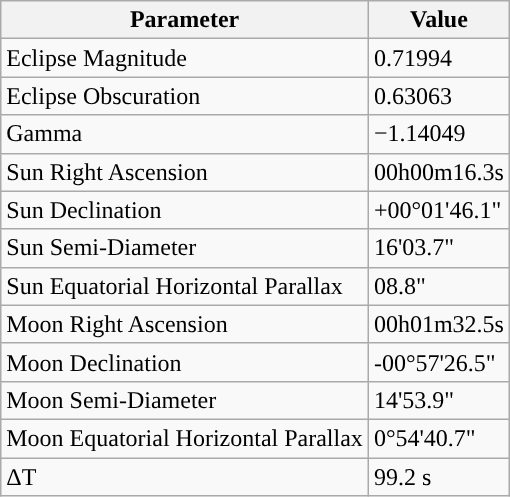<table class="wikitable">
<tr>
<th>Parameter</th>
<th>Value</th>
</tr>
<tr>
<td>Eclipse Magnitude</td>
<td>0.71994</td>
</tr>
<tr>
<td>Eclipse Obscuration</td>
<td>0.63063</td>
</tr>
<tr>
<td>Gamma</td>
<td>−1.14049</td>
</tr>
<tr>
<td>Sun Right Ascension</td>
<td>00h00m16.3s</td>
</tr>
<tr>
<td>Sun Declination</td>
<td>+00°01'46.1"</td>
</tr>
<tr>
<td>Sun Semi-Diameter</td>
<td>16'03.7"</td>
</tr>
<tr>
<td>Sun Equatorial Horizontal Parallax</td>
<td>08.8"</td>
</tr>
<tr>
<td>Moon Right Ascension</td>
<td>00h01m32.5s</td>
</tr>
<tr>
<td>Moon Declination</td>
<td>-00°57'26.5"</td>
</tr>
<tr>
<td>Moon Semi-Diameter</td>
<td>14'53.9"</td>
</tr>
<tr>
<td>Moon Equatorial Horizontal Parallax</td>
<td>0°54'40.7"</td>
</tr>
<tr>
<td>ΔT</td>
<td>99.2 s</td>
</tr>
</table>
